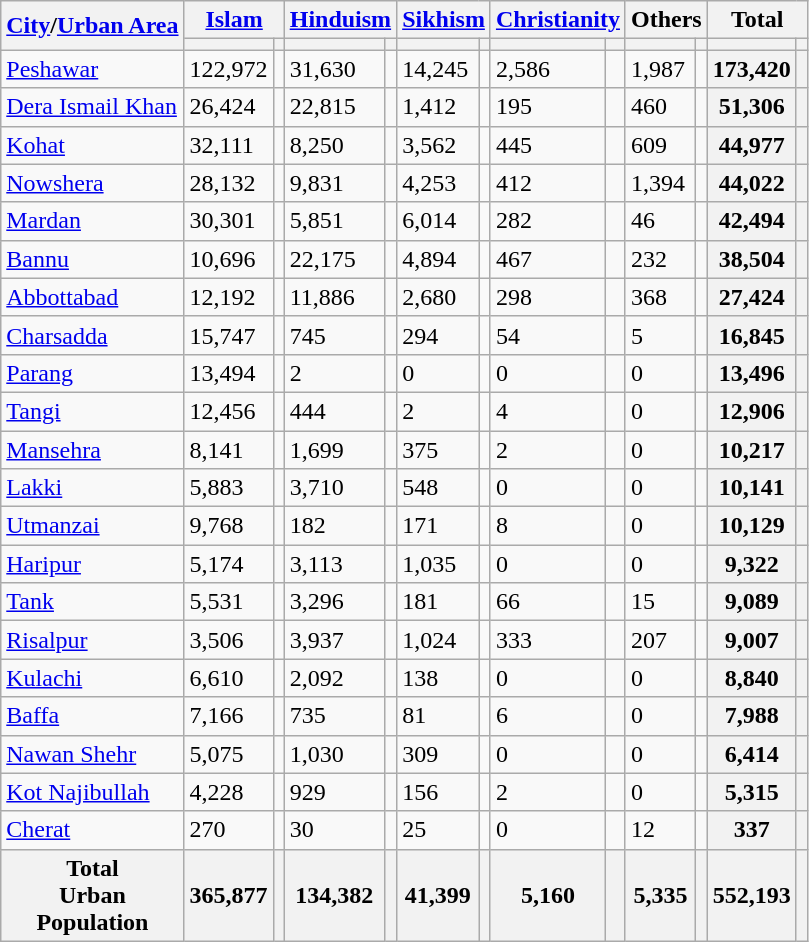<table class="wikitable sortable">
<tr>
<th rowspan="2"><a href='#'>City</a>/<a href='#'>Urban Area</a></th>
<th colspan="2"><a href='#'>Islam</a> </th>
<th colspan="2"><a href='#'>Hinduism</a> </th>
<th colspan="2"><a href='#'>Sikhism</a> </th>
<th colspan="2"><a href='#'>Christianity</a> </th>
<th colspan="2">Others</th>
<th colspan="2">Total</th>
</tr>
<tr>
<th><a href='#'></a></th>
<th></th>
<th></th>
<th></th>
<th></th>
<th></th>
<th></th>
<th></th>
<th></th>
<th></th>
<th></th>
<th></th>
</tr>
<tr>
<td><a href='#'>Peshawar</a></td>
<td>122,972</td>
<td></td>
<td>31,630</td>
<td></td>
<td>14,245</td>
<td></td>
<td>2,586</td>
<td></td>
<td>1,987</td>
<td></td>
<th>173,420</th>
<th></th>
</tr>
<tr>
<td><a href='#'>Dera Ismail Khan</a></td>
<td>26,424</td>
<td></td>
<td>22,815</td>
<td></td>
<td>1,412</td>
<td></td>
<td>195</td>
<td></td>
<td>460</td>
<td></td>
<th>51,306</th>
<th></th>
</tr>
<tr>
<td><a href='#'>Kohat</a></td>
<td>32,111</td>
<td></td>
<td>8,250</td>
<td></td>
<td>3,562</td>
<td></td>
<td>445</td>
<td></td>
<td>609</td>
<td></td>
<th>44,977</th>
<th></th>
</tr>
<tr>
<td><a href='#'>Nowshera</a></td>
<td>28,132</td>
<td></td>
<td>9,831</td>
<td></td>
<td>4,253</td>
<td></td>
<td>412</td>
<td></td>
<td>1,394</td>
<td></td>
<th>44,022</th>
<th></th>
</tr>
<tr>
<td><a href='#'>Mardan</a></td>
<td>30,301</td>
<td></td>
<td>5,851</td>
<td></td>
<td>6,014</td>
<td></td>
<td>282</td>
<td></td>
<td>46</td>
<td></td>
<th>42,494</th>
<th></th>
</tr>
<tr>
<td><a href='#'>Bannu</a></td>
<td>10,696</td>
<td></td>
<td>22,175</td>
<td></td>
<td>4,894</td>
<td></td>
<td>467</td>
<td></td>
<td>232</td>
<td></td>
<th>38,504</th>
<th></th>
</tr>
<tr>
<td><a href='#'>Abbottabad</a></td>
<td>12,192</td>
<td></td>
<td>11,886</td>
<td></td>
<td>2,680</td>
<td></td>
<td>298</td>
<td></td>
<td>368</td>
<td></td>
<th>27,424</th>
<th></th>
</tr>
<tr>
<td><a href='#'>Charsadda</a></td>
<td>15,747</td>
<td></td>
<td>745</td>
<td></td>
<td>294</td>
<td></td>
<td>54</td>
<td></td>
<td>5</td>
<td></td>
<th>16,845</th>
<th></th>
</tr>
<tr>
<td><a href='#'>Parang</a></td>
<td>13,494</td>
<td></td>
<td>2</td>
<td></td>
<td>0</td>
<td></td>
<td>0</td>
<td></td>
<td>0</td>
<td></td>
<th>13,496</th>
<th></th>
</tr>
<tr>
<td><a href='#'>Tangi</a></td>
<td>12,456</td>
<td></td>
<td>444</td>
<td></td>
<td>2</td>
<td></td>
<td>4</td>
<td></td>
<td>0</td>
<td></td>
<th>12,906</th>
<th></th>
</tr>
<tr>
<td><a href='#'>Mansehra</a></td>
<td>8,141</td>
<td></td>
<td>1,699</td>
<td></td>
<td>375</td>
<td></td>
<td>2</td>
<td></td>
<td>0</td>
<td></td>
<th>10,217</th>
<th></th>
</tr>
<tr>
<td><a href='#'>Lakki</a></td>
<td>5,883</td>
<td></td>
<td>3,710</td>
<td></td>
<td>548</td>
<td></td>
<td>0</td>
<td></td>
<td>0</td>
<td></td>
<th>10,141</th>
<th></th>
</tr>
<tr>
<td><a href='#'>Utmanzai</a></td>
<td>9,768</td>
<td></td>
<td>182</td>
<td></td>
<td>171</td>
<td></td>
<td>8</td>
<td></td>
<td>0</td>
<td></td>
<th>10,129</th>
<th></th>
</tr>
<tr>
<td><a href='#'>Haripur</a></td>
<td>5,174</td>
<td></td>
<td>3,113</td>
<td></td>
<td>1,035</td>
<td></td>
<td>0</td>
<td></td>
<td>0</td>
<td></td>
<th>9,322</th>
<th></th>
</tr>
<tr>
<td><a href='#'>Tank</a></td>
<td>5,531</td>
<td></td>
<td>3,296</td>
<td></td>
<td>181</td>
<td></td>
<td>66</td>
<td></td>
<td>15</td>
<td></td>
<th>9,089</th>
<th></th>
</tr>
<tr>
<td><a href='#'>Risalpur</a></td>
<td>3,506</td>
<td></td>
<td>3,937</td>
<td></td>
<td>1,024</td>
<td></td>
<td>333</td>
<td></td>
<td>207</td>
<td></td>
<th>9,007</th>
<th></th>
</tr>
<tr>
<td><a href='#'>Kulachi</a></td>
<td>6,610</td>
<td></td>
<td>2,092</td>
<td></td>
<td>138</td>
<td></td>
<td>0</td>
<td></td>
<td>0</td>
<td></td>
<th>8,840</th>
<th></th>
</tr>
<tr>
<td><a href='#'>Baffa</a></td>
<td>7,166</td>
<td></td>
<td>735</td>
<td></td>
<td>81</td>
<td></td>
<td>6</td>
<td></td>
<td>0</td>
<td></td>
<th>7,988</th>
<th></th>
</tr>
<tr>
<td><a href='#'>Nawan Shehr</a></td>
<td>5,075</td>
<td></td>
<td>1,030</td>
<td></td>
<td>309</td>
<td></td>
<td>0</td>
<td></td>
<td>0</td>
<td></td>
<th>6,414</th>
<th></th>
</tr>
<tr>
<td><a href='#'>Kot Najibullah</a></td>
<td>4,228</td>
<td></td>
<td>929</td>
<td></td>
<td>156</td>
<td></td>
<td>2</td>
<td></td>
<td>0</td>
<td></td>
<th>5,315</th>
<th></th>
</tr>
<tr>
<td><a href='#'>Cherat</a></td>
<td>270</td>
<td></td>
<td>30</td>
<td></td>
<td>25</td>
<td></td>
<td>0</td>
<td></td>
<td>12</td>
<td></td>
<th>337</th>
<th></th>
</tr>
<tr>
<th>Total<br>Urban<br>Population</th>
<th>365,877</th>
<th></th>
<th>134,382</th>
<th></th>
<th>41,399</th>
<th></th>
<th>5,160</th>
<th></th>
<th>5,335</th>
<th></th>
<th>552,193</th>
<th></th>
</tr>
</table>
